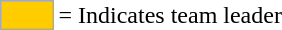<table>
<tr>
<td style="background:#fc0; border:1px solid #aaa; width:2em;"></td>
<td>= Indicates team leader</td>
</tr>
</table>
